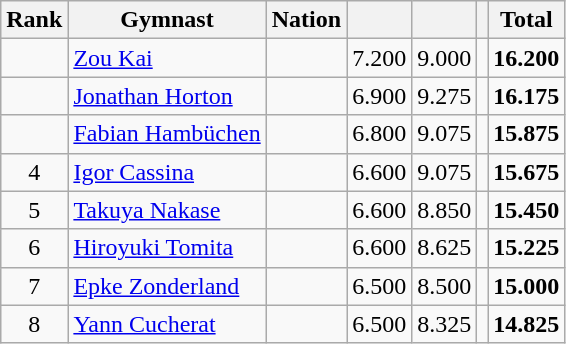<table class="wikitable sortable" style="text-align:center;">
<tr>
<th>Rank</th>
<th>Gymnast</th>
<th>Nation</th>
<th></th>
<th></th>
<th></th>
<th>Total</th>
</tr>
<tr>
<td></td>
<td align=left><a href='#'>Zou Kai</a></td>
<td align=left></td>
<td>7.200</td>
<td>9.000</td>
<td></td>
<td><strong>16.200</strong></td>
</tr>
<tr>
<td></td>
<td align=left><a href='#'>Jonathan Horton</a></td>
<td align=left></td>
<td>6.900</td>
<td>9.275</td>
<td></td>
<td><strong>16.175</strong></td>
</tr>
<tr>
<td></td>
<td align=left><a href='#'>Fabian Hambüchen</a></td>
<td align=left></td>
<td>6.800</td>
<td>9.075</td>
<td></td>
<td><strong>15.875</strong></td>
</tr>
<tr>
<td>4</td>
<td align=left><a href='#'>Igor Cassina</a></td>
<td align=left></td>
<td>6.600</td>
<td>9.075</td>
<td></td>
<td><strong>15.675</strong></td>
</tr>
<tr>
<td>5</td>
<td align=left><a href='#'>Takuya Nakase</a></td>
<td align=left></td>
<td>6.600</td>
<td>8.850</td>
<td></td>
<td><strong>15.450</strong></td>
</tr>
<tr>
<td>6</td>
<td align=left><a href='#'>Hiroyuki Tomita</a></td>
<td align=left></td>
<td>6.600</td>
<td>8.625</td>
<td></td>
<td><strong>15.225</strong></td>
</tr>
<tr>
<td>7</td>
<td align=left><a href='#'>Epke Zonderland</a></td>
<td align=left></td>
<td>6.500</td>
<td>8.500</td>
<td></td>
<td><strong>15.000</strong></td>
</tr>
<tr>
<td>8</td>
<td align=left><a href='#'>Yann Cucherat</a></td>
<td align=left></td>
<td>6.500</td>
<td>8.325</td>
<td></td>
<td><strong>14.825</strong></td>
</tr>
</table>
